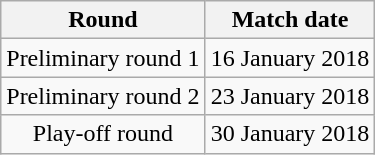<table class="wikitable" style="text-align:center">
<tr>
<th>Round</th>
<th>Match date</th>
</tr>
<tr>
<td>Preliminary round 1</td>
<td>16 January 2018</td>
</tr>
<tr>
<td>Preliminary round 2</td>
<td>23 January 2018</td>
</tr>
<tr>
<td>Play-off round</td>
<td>30 January 2018</td>
</tr>
</table>
